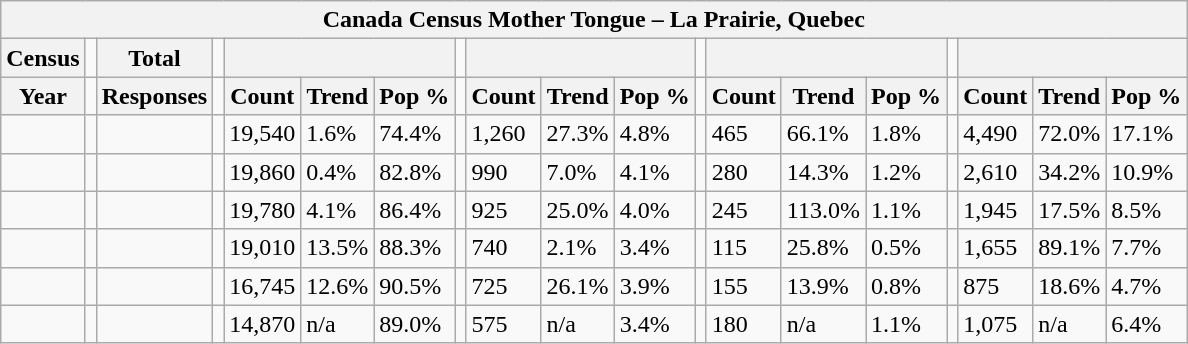<table class="wikitable">
<tr>
<th colspan="19">Canada Census Mother Tongue – La Prairie, Quebec</th>
</tr>
<tr>
<th>Census</th>
<td></td>
<th>Total</th>
<td colspan="1"></td>
<th colspan="3"></th>
<td colspan="1"></td>
<th colspan="3"></th>
<td colspan="1"></td>
<th colspan="3"></th>
<td colspan="1"></td>
<th colspan="3"></th>
</tr>
<tr>
<th>Year</th>
<td></td>
<th>Responses</th>
<td></td>
<th>Count</th>
<th>Trend</th>
<th>Pop %</th>
<td></td>
<th>Count</th>
<th>Trend</th>
<th>Pop %</th>
<td></td>
<th>Count</th>
<th>Trend</th>
<th>Pop %</th>
<td></td>
<th>Count</th>
<th>Trend</th>
<th>Pop %</th>
</tr>
<tr>
<td></td>
<td></td>
<td></td>
<td></td>
<td>19,540</td>
<td> 1.6%</td>
<td>74.4%</td>
<td></td>
<td>1,260</td>
<td> 27.3%</td>
<td>4.8%</td>
<td></td>
<td>465</td>
<td> 66.1%</td>
<td>1.8%</td>
<td></td>
<td>4,490</td>
<td> 72.0%</td>
<td>17.1%</td>
</tr>
<tr>
<td></td>
<td></td>
<td></td>
<td></td>
<td>19,860</td>
<td> 0.4%</td>
<td>82.8%</td>
<td></td>
<td>990</td>
<td> 7.0%</td>
<td>4.1%</td>
<td></td>
<td>280</td>
<td> 14.3%</td>
<td>1.2%</td>
<td></td>
<td>2,610</td>
<td> 34.2%</td>
<td>10.9%</td>
</tr>
<tr>
<td></td>
<td></td>
<td></td>
<td></td>
<td>19,780</td>
<td> 4.1%</td>
<td>86.4%</td>
<td></td>
<td>925</td>
<td> 25.0%</td>
<td>4.0%</td>
<td></td>
<td>245</td>
<td> 113.0%</td>
<td>1.1%</td>
<td></td>
<td>1,945</td>
<td> 17.5%</td>
<td>8.5%</td>
</tr>
<tr>
<td></td>
<td></td>
<td></td>
<td></td>
<td>19,010</td>
<td> 13.5%</td>
<td>88.3%</td>
<td></td>
<td>740</td>
<td> 2.1%</td>
<td>3.4%</td>
<td></td>
<td>115</td>
<td> 25.8%</td>
<td>0.5%</td>
<td></td>
<td>1,655</td>
<td> 89.1%</td>
<td>7.7%</td>
</tr>
<tr>
<td></td>
<td></td>
<td></td>
<td></td>
<td>16,745</td>
<td> 12.6%</td>
<td>90.5%</td>
<td></td>
<td>725</td>
<td> 26.1%</td>
<td>3.9%</td>
<td></td>
<td>155</td>
<td> 13.9%</td>
<td>0.8%</td>
<td></td>
<td>875</td>
<td> 18.6%</td>
<td>4.7%</td>
</tr>
<tr>
<td></td>
<td></td>
<td></td>
<td></td>
<td>14,870</td>
<td>n/a</td>
<td>89.0%</td>
<td></td>
<td>575</td>
<td>n/a</td>
<td>3.4%</td>
<td></td>
<td>180</td>
<td>n/a</td>
<td>1.1%</td>
<td></td>
<td>1,075</td>
<td>n/a</td>
<td>6.4%</td>
</tr>
</table>
